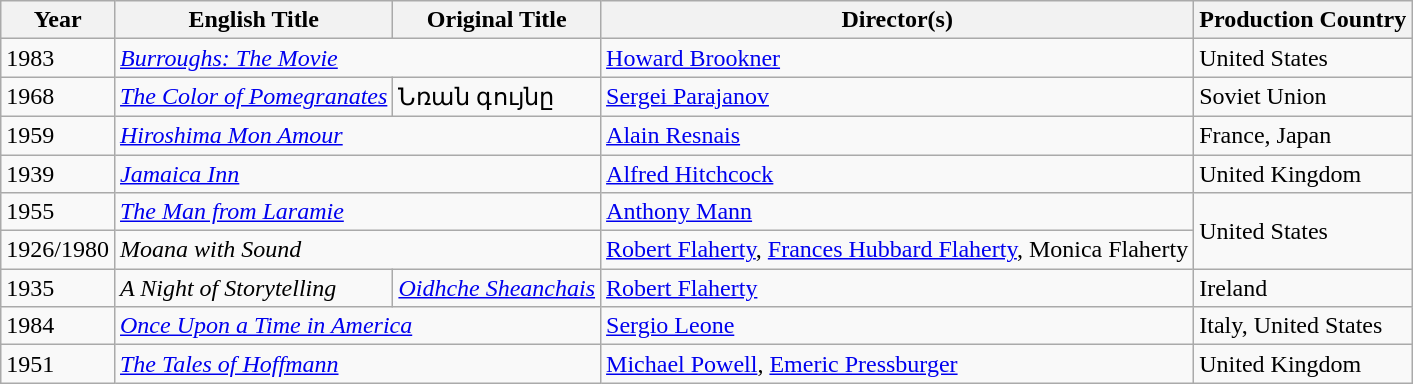<table class="wikitable">
<tr>
<th>Year</th>
<th>English Title</th>
<th>Original Title</th>
<th>Director(s)</th>
<th>Production Country</th>
</tr>
<tr>
<td>1983</td>
<td colspan="2"><em><a href='#'>Burroughs: The Movie</a></em></td>
<td><a href='#'>Howard Brookner</a></td>
<td>United States</td>
</tr>
<tr>
<td>1968</td>
<td><em><a href='#'>The Color of Pomegranates</a></em></td>
<td>Նռան գույնը</td>
<td><a href='#'>Sergei Parajanov</a></td>
<td>Soviet Union</td>
</tr>
<tr>
<td>1959</td>
<td colspan="2"><em><a href='#'>Hiroshima Mon Amour</a></em></td>
<td><a href='#'>Alain Resnais</a></td>
<td>France, Japan</td>
</tr>
<tr>
<td>1939</td>
<td colspan="2"><a href='#'><em>Jamaica Inn</em></a></td>
<td><a href='#'>Alfred Hitchcock</a></td>
<td>United Kingdom</td>
</tr>
<tr>
<td>1955</td>
<td colspan="2"><em><a href='#'>The Man from Laramie</a></em></td>
<td><a href='#'>Anthony Mann</a></td>
<td rowspan="2">United States</td>
</tr>
<tr>
<td>1926/1980</td>
<td colspan="2"><em>Moana with Sound</em></td>
<td><a href='#'>Robert Flaherty</a>, <a href='#'>Frances Hubbard Flaherty</a>, Monica Flaherty</td>
</tr>
<tr>
<td>1935</td>
<td><em>A Night of Storytelling</em></td>
<td><em><a href='#'>Oidhche Sheanchais</a></em></td>
<td><a href='#'>Robert Flaherty</a></td>
<td>Ireland</td>
</tr>
<tr>
<td>1984</td>
<td colspan="2"><em><a href='#'>Once Upon a Time in America</a></em></td>
<td><a href='#'>Sergio Leone</a></td>
<td>Italy, United States</td>
</tr>
<tr>
<td>1951</td>
<td colspan="2"><a href='#'><em>The Tales of Hoffmann</em></a></td>
<td><a href='#'>Michael Powell</a>, <a href='#'>Emeric Pressburger</a></td>
<td>United Kingdom</td>
</tr>
</table>
